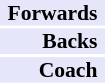<table cellpadding="0" style="border:0;font-size:90%;">
<tr>
<td style="padding:0 5px; text-align:right;" bgcolor="lavender"><strong>Forwards</strong></td>
<td style="text-align:left;"></td>
</tr>
<tr>
<td style="padding:0 5px; text-align:right;" bgcolor="lavender"><strong>Backs</strong></td>
<td style="text-align:left;"></td>
</tr>
<tr>
<td style="padding:0 5px; text-align:right;" bgcolor="lavender"><strong>Coach</strong></td>
<td style="text-align:left;"></td>
</tr>
</table>
